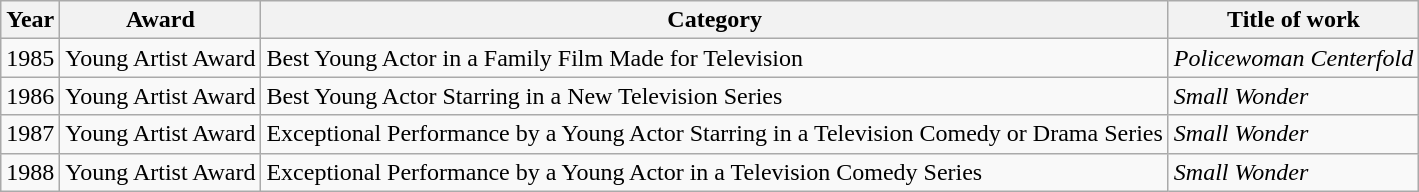<table class="wikitable sortable">
<tr>
<th>Year</th>
<th>Award</th>
<th>Category</th>
<th>Title of work</th>
</tr>
<tr>
<td>1985</td>
<td>Young Artist Award</td>
<td>Best Young Actor in a Family Film Made for Television</td>
<td><em>Policewoman Centerfold</em></td>
</tr>
<tr>
<td>1986</td>
<td>Young Artist Award</td>
<td>Best Young Actor Starring in a New Television Series</td>
<td><em>Small Wonder</em></td>
</tr>
<tr>
<td>1987</td>
<td>Young Artist Award</td>
<td>Exceptional Performance by a Young Actor Starring in a Television Comedy or Drama Series</td>
<td><em>Small Wonder</em></td>
</tr>
<tr>
<td>1988</td>
<td>Young Artist Award</td>
<td>Exceptional Performance by a Young Actor in a Television Comedy Series</td>
<td><em>Small Wonder</em></td>
</tr>
</table>
